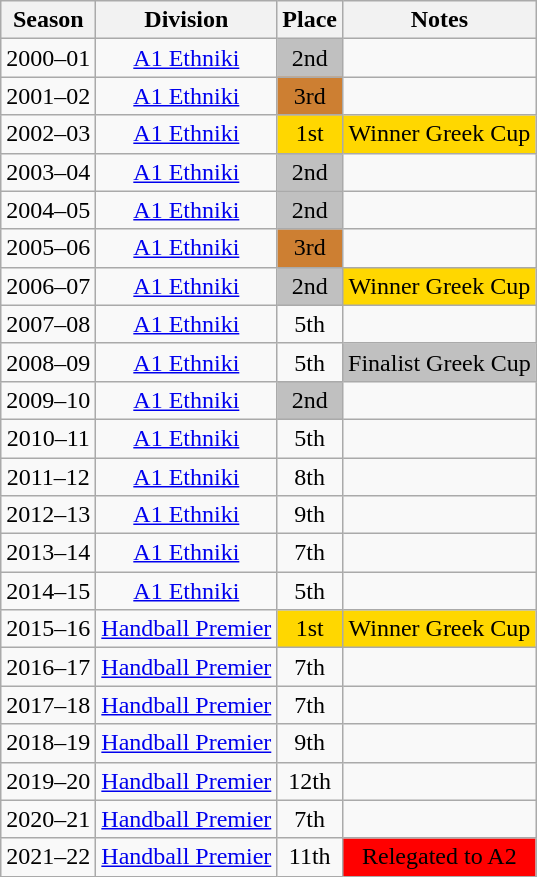<table class="wikitable" style="text-align:center">
<tr>
<th>Season</th>
<th>Division</th>
<th>Place</th>
<th>Notes</th>
</tr>
<tr>
<td>2000–01</td>
<td><a href='#'>A1 Ethniki</a></td>
<td bgcolor="silver">2nd</td>
<td></td>
</tr>
<tr>
<td>2001–02</td>
<td><a href='#'>A1 Ethniki</a></td>
<td bgcolor="CD7F32">3rd</td>
<td></td>
</tr>
<tr>
<td>2002–03</td>
<td><a href='#'>A1 Ethniki</a></td>
<td bgcolor="gold">1st</td>
<td bgcolor="gold">Winner Greek Cup</td>
</tr>
<tr>
<td>2003–04</td>
<td><a href='#'>A1 Ethniki</a></td>
<td bgcolor="silver">2nd</td>
<td></td>
</tr>
<tr>
<td>2004–05</td>
<td><a href='#'>A1 Ethniki</a></td>
<td bgcolor="silver">2nd</td>
<td></td>
</tr>
<tr>
<td>2005–06</td>
<td><a href='#'>A1 Ethniki</a></td>
<td bgcolor="CD7F32">3rd</td>
<td></td>
</tr>
<tr>
<td>2006–07</td>
<td><a href='#'>A1 Ethniki</a></td>
<td bgcolor="silver">2nd</td>
<td bgcolor="gold">Winner Greek Cup</td>
</tr>
<tr>
<td>2007–08</td>
<td><a href='#'>A1 Ethniki</a></td>
<td>5th</td>
<td></td>
</tr>
<tr>
<td>2008–09</td>
<td><a href='#'>A1 Ethniki</a></td>
<td>5th</td>
<td bgcolor="silver">Finalist Greek Cup</td>
</tr>
<tr>
<td>2009–10</td>
<td><a href='#'>A1 Ethniki</a></td>
<td bgcolor="silver">2nd</td>
<td></td>
</tr>
<tr>
<td>2010–11</td>
<td><a href='#'>A1 Ethniki</a></td>
<td>5th</td>
<td></td>
</tr>
<tr>
<td>2011–12</td>
<td><a href='#'>A1 Ethniki</a></td>
<td>8th</td>
<td></td>
</tr>
<tr>
<td>2012–13</td>
<td><a href='#'>A1 Ethniki</a></td>
<td>9th</td>
<td></td>
</tr>
<tr>
<td>2013–14</td>
<td><a href='#'>A1 Ethniki</a></td>
<td>7th</td>
<td></td>
</tr>
<tr>
<td>2014–15</td>
<td><a href='#'>A1 Ethniki</a></td>
<td>5th</td>
<td></td>
</tr>
<tr>
<td>2015–16</td>
<td><a href='#'>Handball Premier</a></td>
<td bgcolor="gold">1st</td>
<td bgcolor="gold">Winner Greek Cup</td>
</tr>
<tr>
<td>2016–17</td>
<td><a href='#'>Handball Premier</a></td>
<td>7th</td>
<td></td>
</tr>
<tr>
<td>2017–18</td>
<td><a href='#'>Handball Premier</a></td>
<td>7th</td>
<td></td>
</tr>
<tr>
<td>2018–19</td>
<td><a href='#'>Handball Premier</a></td>
<td>9th</td>
<td></td>
</tr>
<tr>
<td>2019–20</td>
<td><a href='#'>Handball Premier</a></td>
<td>12th</td>
<td></td>
</tr>
<tr>
<td>2020–21</td>
<td><a href='#'>Handball Premier</a></td>
<td>7th</td>
<td></td>
</tr>
<tr>
<td>2021–22</td>
<td><a href='#'>Handball Premier</a></td>
<td>11th</td>
<td bgcolor="red">Relegated to A2</td>
</tr>
</table>
